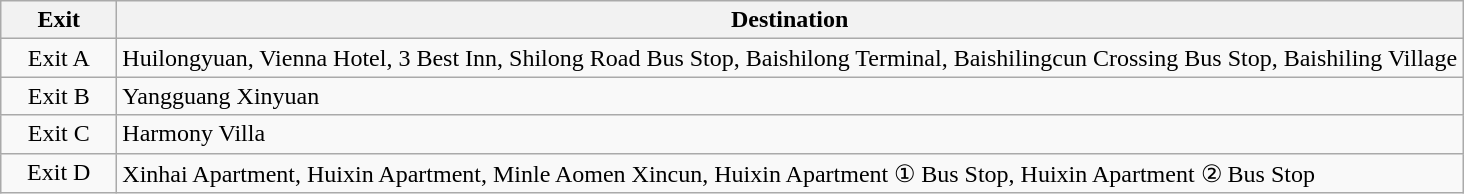<table class="wikitable">
<tr>
<th style="width:70px">Exit</th>
<th>Destination</th>
</tr>
<tr>
<td align="center">Exit A</td>
<td>Huilongyuan, Vienna Hotel, 3 Best Inn, Shilong Road Bus Stop, Baishilong Terminal, Baishilingcun Crossing Bus Stop, Baishiling Village</td>
</tr>
<tr>
<td align="center">Exit B</td>
<td>Yangguang Xinyuan</td>
</tr>
<tr>
<td align="center">Exit C</td>
<td>Harmony Villa</td>
</tr>
<tr>
<td align="center">Exit D</td>
<td>Xinhai Apartment, Huixin Apartment, Minle Aomen Xincun, Huixin Apartment ① Bus Stop, Huixin Apartment ② Bus Stop</td>
</tr>
</table>
